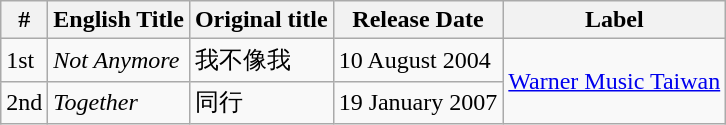<table class="wikitable">
<tr>
<th>#</th>
<th>English Title</th>
<th>Original title</th>
<th>Release Date</th>
<th>Label</th>
</tr>
<tr>
<td>1st</td>
<td><em>Not Anymore</em></td>
<td>我不像我</td>
<td>10 August 2004</td>
<td rowspan=2><a href='#'>Warner Music Taiwan</a></td>
</tr>
<tr>
<td>2nd</td>
<td><em>Together</em></td>
<td>同行</td>
<td>19 January 2007</td>
</tr>
</table>
